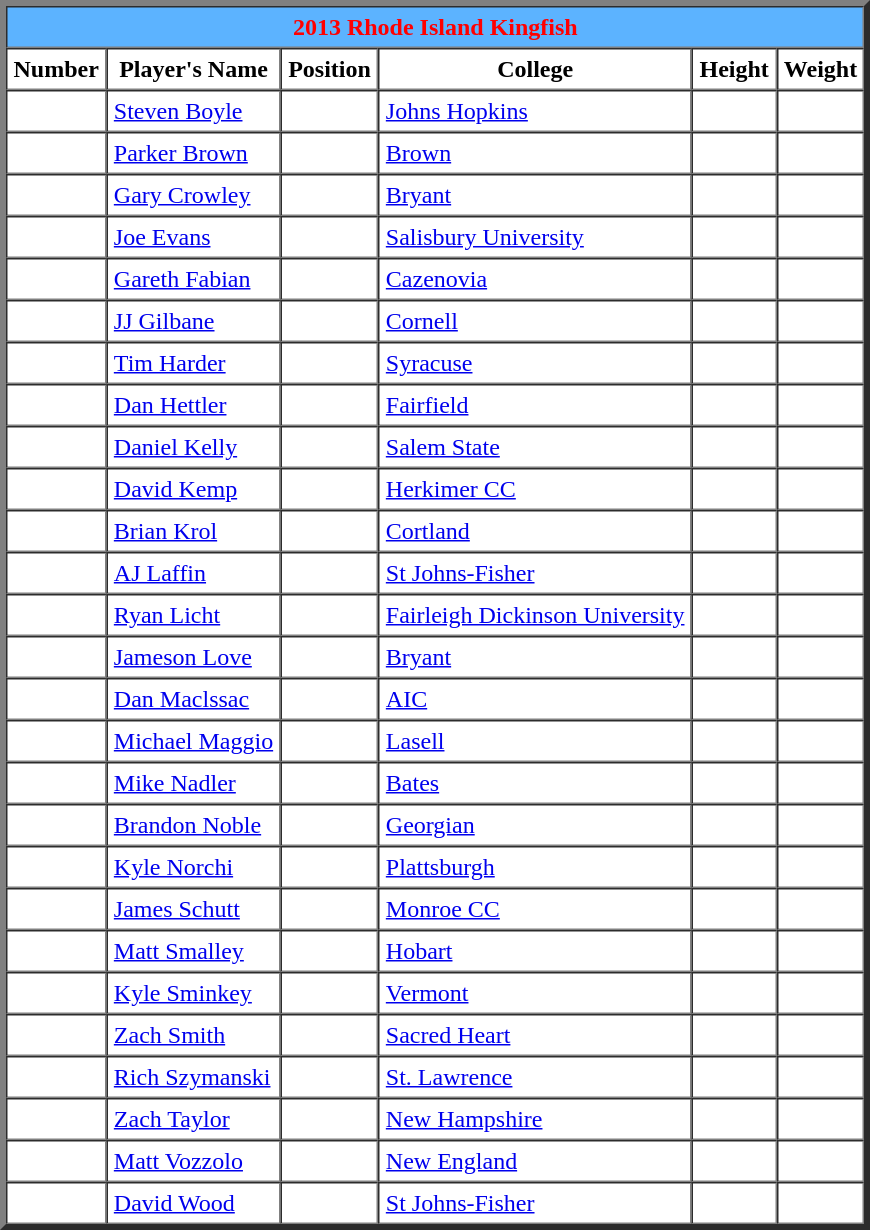<table align=left border=4 cellspacing=0 cellpadding=4>
<tr>
<th align="center" colspan="7" bgcolor=#5CB3FF style="color:Red"><strong>2013 Rhode Island Kingfish</strong></th>
</tr>
<tr>
</tr>
<tr>
<th align="center" colspan="1">Number</th>
<th align="center" colspan="1">Player's Name</th>
<th align="center" colspan="1">Position</th>
<th align="center" colspan="1">College</th>
<th align="center" colspan="1">Height</th>
<th align="center" colspan="1">Weight</th>
</tr>
<tr>
<td></td>
<td><a href='#'>Steven Boyle</a></td>
<td></td>
<td><a href='#'>Johns Hopkins</a></td>
<td></td>
<td></td>
</tr>
<tr>
<td></td>
<td><a href='#'>Parker Brown</a></td>
<td></td>
<td><a href='#'>Brown</a></td>
<td></td>
<td></td>
</tr>
<tr>
<td></td>
<td><a href='#'>Gary Crowley</a></td>
<td></td>
<td><a href='#'>Bryant</a></td>
<td></td>
<td></td>
</tr>
<tr>
<td></td>
<td><a href='#'>Joe Evans</a></td>
<td></td>
<td><a href='#'>Salisbury University</a></td>
<td></td>
<td></td>
</tr>
<tr>
<td></td>
<td><a href='#'>Gareth Fabian</a></td>
<td></td>
<td><a href='#'>Cazenovia</a></td>
<td></td>
<td></td>
</tr>
<tr>
<td></td>
<td><a href='#'>JJ Gilbane</a></td>
<td></td>
<td><a href='#'>Cornell</a></td>
<td></td>
<td></td>
</tr>
<tr>
<td></td>
<td><a href='#'>Tim Harder</a></td>
<td></td>
<td><a href='#'>Syracuse</a></td>
<td></td>
<td></td>
</tr>
<tr>
<td></td>
<td><a href='#'>Dan Hettler</a></td>
<td></td>
<td><a href='#'>Fairfield</a></td>
<td></td>
<td></td>
</tr>
<tr>
<td></td>
<td><a href='#'>Daniel Kelly</a></td>
<td></td>
<td><a href='#'>Salem State</a></td>
<td></td>
<td></td>
</tr>
<tr>
<td></td>
<td><a href='#'>David Kemp</a></td>
<td></td>
<td><a href='#'>Herkimer CC</a></td>
<td></td>
<td></td>
</tr>
<tr>
<td></td>
<td><a href='#'>Brian Krol</a></td>
<td></td>
<td><a href='#'>Cortland</a></td>
<td></td>
<td></td>
</tr>
<tr>
<td></td>
<td><a href='#'>AJ Laffin</a></td>
<td></td>
<td><a href='#'>St Johns-Fisher</a></td>
<td></td>
<td></td>
</tr>
<tr>
<td></td>
<td><a href='#'>Ryan Licht</a></td>
<td></td>
<td><a href='#'>Fairleigh Dickinson University</a></td>
<td></td>
<td></td>
</tr>
<tr>
<td></td>
<td><a href='#'>Jameson Love</a></td>
<td></td>
<td><a href='#'>Bryant</a></td>
<td></td>
<td></td>
</tr>
<tr>
<td></td>
<td><a href='#'>Dan Maclssac</a></td>
<td></td>
<td><a href='#'>AIC</a></td>
<td></td>
<td></td>
</tr>
<tr>
<td></td>
<td><a href='#'>Michael Maggio</a></td>
<td></td>
<td><a href='#'>Lasell</a></td>
<td></td>
<td></td>
</tr>
<tr>
<td></td>
<td><a href='#'>Mike Nadler</a></td>
<td></td>
<td><a href='#'>Bates</a></td>
<td></td>
<td></td>
</tr>
<tr>
<td></td>
<td><a href='#'>Brandon Noble</a></td>
<td></td>
<td><a href='#'>Georgian</a></td>
<td></td>
<td></td>
</tr>
<tr>
<td></td>
<td><a href='#'>Kyle Norchi</a></td>
<td></td>
<td><a href='#'>Plattsburgh</a></td>
<td></td>
<td></td>
</tr>
<tr>
<td></td>
<td><a href='#'>James Schutt</a></td>
<td></td>
<td><a href='#'>Monroe CC</a></td>
<td></td>
<td></td>
</tr>
<tr>
<td></td>
<td><a href='#'>Matt Smalley</a></td>
<td></td>
<td><a href='#'>Hobart</a></td>
<td></td>
<td></td>
</tr>
<tr>
<td></td>
<td><a href='#'>Kyle Sminkey</a></td>
<td></td>
<td><a href='#'>Vermont</a></td>
<td></td>
<td></td>
</tr>
<tr>
<td></td>
<td><a href='#'>Zach Smith</a></td>
<td></td>
<td><a href='#'>Sacred Heart</a></td>
<td></td>
<td></td>
</tr>
<tr>
<td></td>
<td><a href='#'>Rich Szymanski</a></td>
<td></td>
<td><a href='#'>St. Lawrence</a></td>
<td></td>
<td></td>
</tr>
<tr>
<td></td>
<td><a href='#'>Zach Taylor</a></td>
<td></td>
<td><a href='#'>New Hampshire</a></td>
<td></td>
<td></td>
</tr>
<tr>
<td></td>
<td><a href='#'>Matt Vozzolo</a></td>
<td></td>
<td><a href='#'>New England</a></td>
<td></td>
<td></td>
</tr>
<tr>
<td></td>
<td><a href='#'>David Wood</a></td>
<td></td>
<td><a href='#'>St Johns-Fisher</a></td>
<td></td>
<td></td>
</tr>
<tr>
</tr>
</table>
